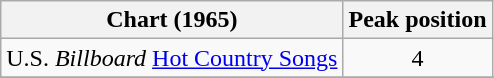<table class="wikitable" border="1">
<tr>
<th align="left">Chart (1965)</th>
<th align="center">Peak position</th>
</tr>
<tr>
<td align="left">U.S. <em>Billboard</em> <a href='#'>Hot Country Songs</a></td>
<td align="center">4</td>
</tr>
<tr>
</tr>
</table>
